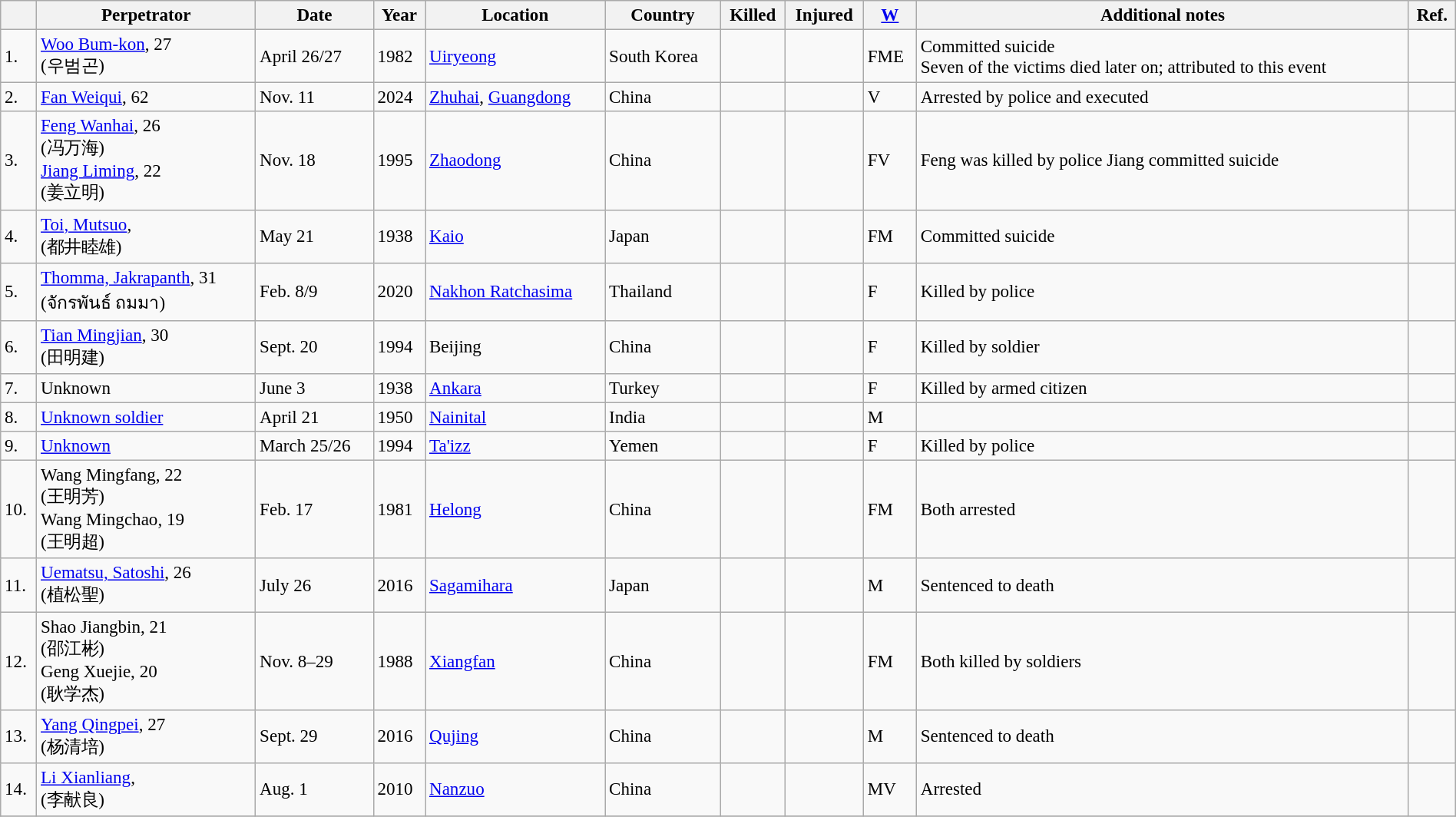<table class="wikitable sortable" style="width:100%; font-size:96%;">
<tr>
<th></th>
<th>Perpetrator</th>
<th>Date</th>
<th>Year</th>
<th>Location</th>
<th>Country</th>
<th>Killed</th>
<th>Injured</th>
<th><a href='#'>W</a></th>
<th>Additional notes</th>
<th class="unsortable">Ref.</th>
</tr>
<tr>
<td>1.</td>
<td><a href='#'>Woo Bum-kon</a>, 27 <br>(우범곤)</td>
<td> April 26/27</td>
<td>1982</td>
<td><a href='#'>Uiryeong</a></td>
<td>South Korea</td>
<td></td>
<td></td>
<td>FME</td>
<td>Committed suicide<br>Seven of the victims died later on; attributed to this event</td>
<td></td>
</tr>
<tr>
<td>2.</td>
<td><a href='#'>Fan Weiqui</a>, 62</td>
<td>Nov. 11</td>
<td>2024</td>
<td><a href='#'>Zhuhai</a>, <a href='#'>Guangdong</a></td>
<td>China</td>
<td></td>
<td></td>
<td>V</td>
<td>Arrested by police and executed</td>
<td></td>
</tr>
<tr>
<td>3.</td>
<td><a href='#'>Feng Wanhai</a>, 26 <br> (冯万海) <br> <a href='#'>Jiang Liming</a>, 22 <br> (姜立明)</td>
<td> Nov. 18</td>
<td>1995</td>
<td><a href='#'>Zhaodong</a></td>
<td>China</td>
<td></td>
<td></td>
<td>FV</td>
<td>Feng was killed by police Jiang committed suicide</td>
<td> </td>
</tr>
<tr>
<td>4.</td>
<td><a href='#'>Toi, Mutsuo</a>, <br>(都井睦雄)</td>
<td> May 21</td>
<td>1938</td>
<td><a href='#'>Kaio</a></td>
<td>Japan</td>
<td></td>
<td> </td>
<td>FM</td>
<td>Committed suicide</td>
<td></td>
</tr>
<tr>
<td>5.</td>
<td><a href='#'>Thomma, Jakrapanth</a>, 31 <br> (จักรพันธ์ ถมมา)</td>
<td> Feb. 8/9</td>
<td>2020</td>
<td><a href='#'>Nakhon Ratchasima</a></td>
<td>Thailand</td>
<td></td>
<td></td>
<td>F</td>
<td>Killed by police</td>
<td></td>
</tr>
<tr>
<td>6.</td>
<td><a href='#'>Tian Mingjian</a>, 30<br>(田明建)</td>
<td> Sept. 20</td>
<td>1994</td>
<td>Beijing</td>
<td>China</td>
<td></td>
<td></td>
<td>F</td>
<td>Killed by soldier</td>
<td></td>
</tr>
<tr>
<td>7.</td>
<td>Unknown</td>
<td> June 3</td>
<td>1938</td>
<td><a href='#'>Ankara</a></td>
<td>Turkey</td>
<td></td>
<td></td>
<td>F</td>
<td>Killed by armed citizen</td>
<td></td>
</tr>
<tr>
<td>8.</td>
<td><a href='#'>Unknown soldier</a></td>
<td> April 21</td>
<td>1950</td>
<td><a href='#'>Nainital</a></td>
<td>India</td>
<td></td>
<td> </td>
<td>M</td>
<td></td>
<td> </td>
</tr>
<tr>
<td>9.</td>
<td><a href='#'>Unknown</a></td>
<td> March 25/26</td>
<td>1994</td>
<td><a href='#'>Ta'izz</a></td>
<td>Yemen</td>
<td></td>
<td></td>
<td>F</td>
<td>Killed by police</td>
<td></td>
</tr>
<tr>
<td>10.</td>
<td>Wang Mingfang, 22<br> (王明芳)<br>Wang Mingchao, 19<br> (王明超)</td>
<td> Feb. 17</td>
<td>1981</td>
<td><a href='#'>Helong</a></td>
<td>China</td>
<td></td>
<td></td>
<td>FM</td>
<td>Both arrested</td>
<td></td>
</tr>
<tr>
<td>11.</td>
<td><a href='#'>Uematsu, Satoshi</a>, 26 <br> (植松聖)</td>
<td> July 26</td>
<td>2016</td>
<td><a href='#'>Sagamihara</a></td>
<td>Japan</td>
<td></td>
<td></td>
<td>M</td>
<td>Sentenced to death</td>
<td></td>
</tr>
<tr>
<td>12.</td>
<td>Shao Jiangbin, 21<br> (邵江彬)<br>Geng Xuejie, 20<br> (耿学杰)</td>
<td> Nov. 8–29</td>
<td>1988</td>
<td><a href='#'>Xiangfan</a></td>
<td>China</td>
<td></td>
<td></td>
<td>FM</td>
<td>Both killed by soldiers</td>
<td></td>
</tr>
<tr>
<td>13.</td>
<td><a href='#'>Yang Qingpei</a>, 27<br> (杨清培)</td>
<td> Sept. 29</td>
<td>2016</td>
<td><a href='#'>Qujing</a></td>
<td>China</td>
<td></td>
<td></td>
<td>M</td>
<td>Sentenced to death</td>
<td></td>
</tr>
<tr>
<td>14.</td>
<td><a href='#'>Li Xianliang</a>,  <br> (李献良)</td>
<td> Aug. 1</td>
<td>2010</td>
<td><a href='#'>Nanzuo</a></td>
<td>China</td>
<td></td>
<td></td>
<td>MV</td>
<td>Arrested</td>
<td></td>
</tr>
<tr>
</tr>
</table>
